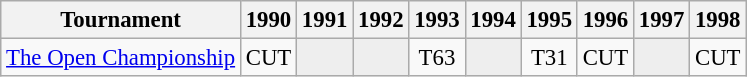<table class="wikitable" style="font-size:95%;text-align:center;">
<tr>
<th>Tournament</th>
<th>1990</th>
<th>1991</th>
<th>1992</th>
<th>1993</th>
<th>1994</th>
<th>1995</th>
<th>1996</th>
<th>1997</th>
<th>1998</th>
</tr>
<tr>
<td align=left><a href='#'>The Open Championship</a></td>
<td>CUT</td>
<td style="background:#eeeeee;"></td>
<td style="background:#eeeeee;"></td>
<td>T63</td>
<td style="background:#eeeeee;"></td>
<td>T31</td>
<td>CUT</td>
<td style="background:#eeeeee;"></td>
<td>CUT</td>
</tr>
</table>
